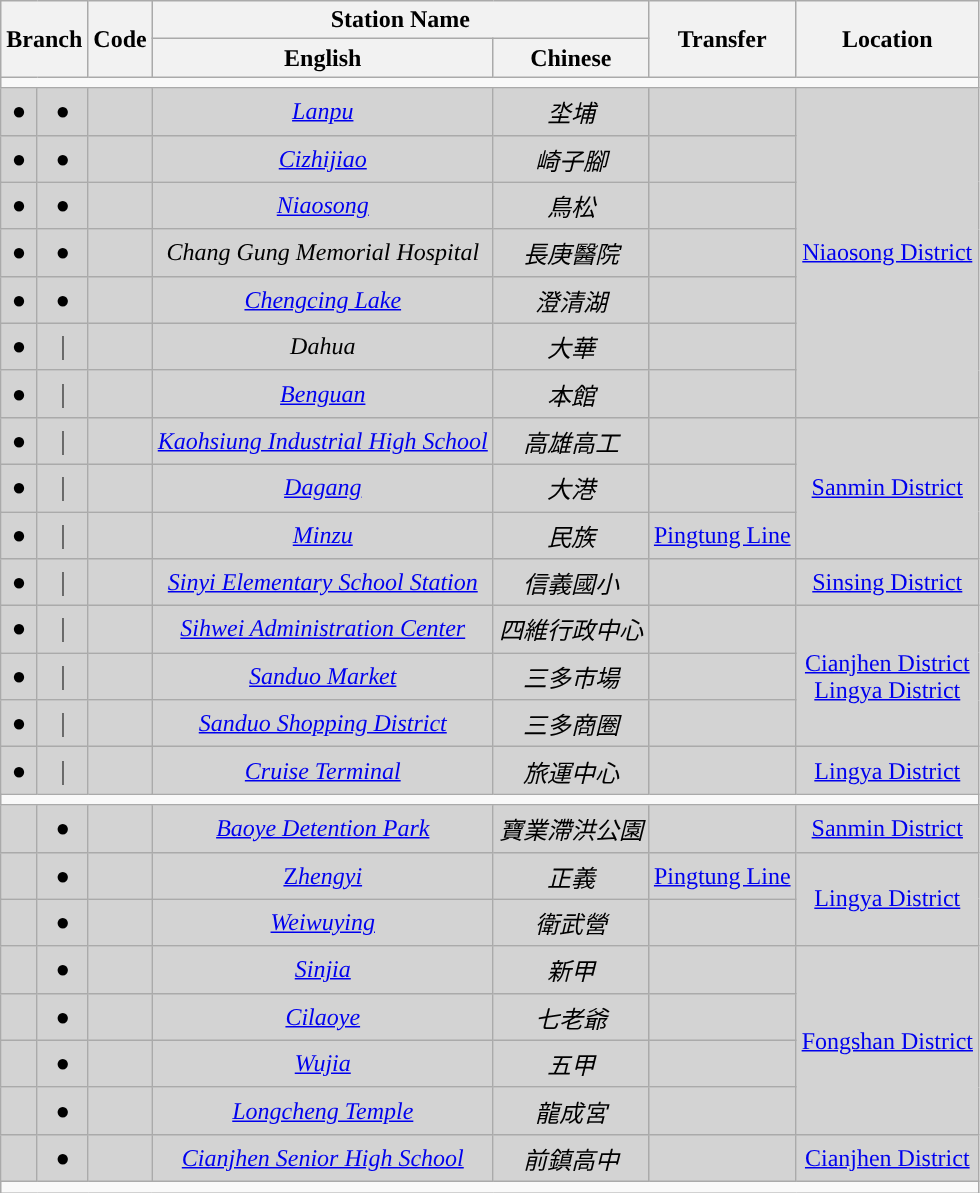<table class="wikitable" style="text-align: center">
<tr>
<th colspan="2" rowspan="2">Branch</th>
<th rowspan="2">Code</th>
<th colspan="2">Station Name</th>
<th rowspan="2">Transfer</th>
<th rowspan="2">Location</th>
</tr>
<tr>
<th>English</th>
<th>Chinese</th>
</tr>
<tr>
<td colspan="7"></td>
</tr>
<tr bgcolor = "lightgrey">
<td>●</td>
<td>●</td>
<td><em></em></td>
<td><a href='#'><em>Lanpu</em></a></td>
<td><em>坔埔</em></td>
<td style="text-align: left"></td>
<td rowspan="7"><a href='#'>Niaosong District</a></td>
</tr>
<tr bgcolor = "lightgrey">
<td>●</td>
<td>●</td>
<td><em></em></td>
<td><em><a href='#'>Cizhijiao</a></em></td>
<td><em>崎子腳</em></td>
<td></td>
</tr>
<tr bgcolor = "lightgrey">
<td>●</td>
<td>●</td>
<td><em></em></td>
<td><a href='#'><em>Niaosong</em></a></td>
<td><em>鳥松</em></td>
<td></td>
</tr>
<tr bgcolor = "lightgrey">
<td>●</td>
<td>●</td>
<td><em></em></td>
<td><em>Chang Gung Memorial Hospital</em></td>
<td><em>長庚醫院</em></td>
<td style="text-align: left"></td>
</tr>
<tr bgcolor = "lightgrey">
<td>●</td>
<td>●</td>
<td><em></em></td>
<td><a href='#'><em>Chengcing Lake</em></a></td>
<td><em>澄清湖</em></td>
<td></td>
</tr>
<tr bgcolor = "lightgrey">
<td>●</td>
<td>｜</td>
<td><em></em></td>
<td><em>Dahua</em></td>
<td><em>大華</em></td>
<td style="text-align: left"></td>
</tr>
<tr bgcolor = "lightgrey">
<td>●</td>
<td>｜</td>
<td><em></em></td>
<td><em><a href='#'>Benguan</a></em></td>
<td><em>本館</em></td>
<td style="text-align: left"></td>
</tr>
<tr bgcolor = "lightgrey">
<td>●</td>
<td>｜</td>
<td><em></em></td>
<td><em><a href='#'>Kaohsiung Industrial High School</a></em></td>
<td><em>高雄高工</em></td>
<td></td>
<td rowspan="3"><a href='#'>Sanmin District</a></td>
</tr>
<tr bgcolor = "lightgrey">
<td>●</td>
<td>｜</td>
<td><em></em></td>
<td><a href='#'><em>Dagang</em></a></td>
<td><em>大港</em></td>
<td style="text-align: left"></td>
</tr>
<tr bgcolor = "lightgrey">
<td>●</td>
<td>｜</td>
<td><em></em></td>
<td><em><a href='#'>Minzu</a></em></td>
<td><em>民族</em></td>
<td> <a href='#'>Pingtung Line</a></td>
</tr>
<tr bgcolor = "lightgrey">
<td>●</td>
<td>｜</td>
<td><em></em></td>
<td><em><a href='#'>Sinyi Elementary School Station</a></em></td>
<td><em>信義國小</em></td>
<td></td>
<td><a href='#'>Sinsing District</a></td>
</tr>
<tr bgcolor = "lightgrey">
<td>●</td>
<td>｜</td>
<td><em></em></td>
<td><a href='#'><em>Sihwei Administration Center</em></a></td>
<td><em>四維行政中心</em></td>
<td></td>
<td rowspan="3"><a href='#'>Cianjhen District</a><br><a href='#'>Lingya District</a></td>
</tr>
<tr bgcolor = "lightgrey">
<td>●</td>
<td>｜</td>
<td><em></em></td>
<td><em><a href='#'>Sanduo Market</a></em></td>
<td><em>三多市場</em></td>
<td></td>
</tr>
<tr bgcolor = "lightgrey">
<td>●</td>
<td>｜</td>
<td><em></em></td>
<td><a href='#'><em>Sanduo Shopping District</em></a></td>
<td><em>三多商圈</em></td>
<td></td>
</tr>
<tr bgcolor = "lightgrey">
<td>●</td>
<td>｜</td>
<td><em></em></td>
<td><em><a href='#'>Cruise Terminal</a></em></td>
<td><em>旅運中心</em></td>
<td></td>
<td><a href='#'>Lingya District</a></td>
</tr>
<tr>
<td colspan="7"></td>
</tr>
<tr bgcolor = "lightgrey">
<td></td>
<td>●</td>
<td><em></em></td>
<td><em><a href='#'>Baoye Detention Park</a></em></td>
<td><em>寶業滯洪公園</em></td>
<td></td>
<td><a href='#'>Sanmin District</a></td>
</tr>
<tr bgcolor = "lightgrey">
<td></td>
<td>●</td>
<td><em></em></td>
<td><a href='#'>Z<em>hengyi</em></a></td>
<td><em>正義</em></td>
<td style="text-align: left"> <a href='#'>Pingtung Line</a></td>
<td rowspan="2"><a href='#'>Lingya District</a></td>
</tr>
<tr bgcolor = "lightgrey">
<td></td>
<td>●</td>
<td><em></em></td>
<td><a href='#'><em>Weiwuying</em></a></td>
<td><em>衛武營</em></td>
<td></td>
</tr>
<tr bgcolor = "lightgrey">
<td></td>
<td>●</td>
<td><em></em></td>
<td><a href='#'><em>Sinjia</em></a></td>
<td><em>新甲</em></td>
<td style="text-align: left"></td>
<td rowspan="4"><a href='#'>Fongshan District</a></td>
</tr>
<tr bgcolor = "lightgrey">
<td></td>
<td>●</td>
<td><em></em></td>
<td><a href='#'><em>Cilaoye</em></a></td>
<td><em>七老爺</em></td>
<td></td>
</tr>
<tr bgcolor = "lightgrey">
<td></td>
<td>●</td>
<td><em></em></td>
<td><a href='#'><em>Wujia</em></a></td>
<td><em>五甲</em></td>
<td></td>
</tr>
<tr bgcolor = "lightgrey">
<td></td>
<td>●</td>
<td><em></em></td>
<td><a href='#'><em>Longcheng Temple</em></a></td>
<td><em>龍成宮</em></td>
<td style="text-align: left"></td>
</tr>
<tr bgcolor = "lightgrey">
<td></td>
<td>●</td>
<td><em></em></td>
<td><a href='#'><em>Cianjhen Senior High School</em></a></td>
<td><em>前鎮高中</em></td>
<td></td>
<td><a href='#'>Cianjhen District</a></td>
</tr>
<tr>
<td colspan="7"></td>
</tr>
</table>
